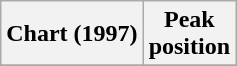<table class="wikitable sortable">
<tr>
<th align="left">Chart (1997)</th>
<th align="center">Peak<br>position</th>
</tr>
<tr>
</tr>
</table>
